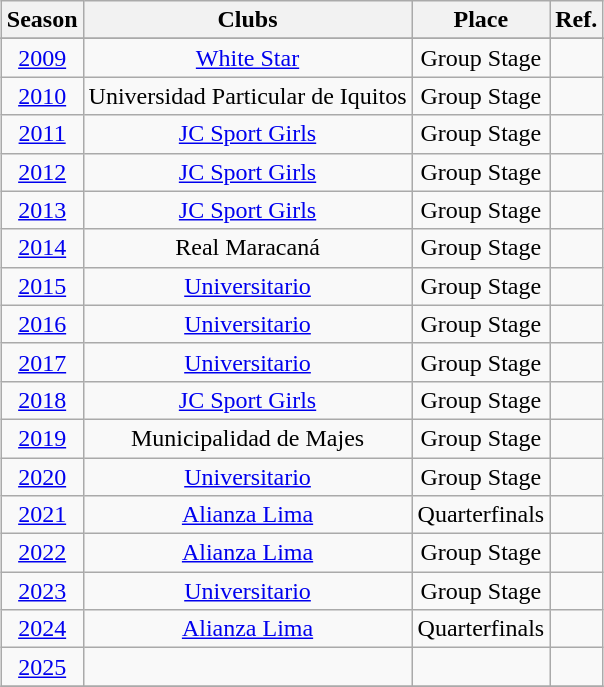<table class="wikitable" style="margin:1em auto; text-align: center;">
<tr>
<th>Season</th>
<th>Clubs</th>
<th>Place</th>
<th>Ref.</th>
</tr>
<tr>
</tr>
<tr>
<td><a href='#'>2009</a></td>
<td><a href='#'>White Star</a></td>
<td>Group Stage</td>
<td></td>
</tr>
<tr>
<td><a href='#'>2010</a></td>
<td>Universidad Particular de Iquitos</td>
<td>Group Stage</td>
<td></td>
</tr>
<tr>
<td><a href='#'>2011</a></td>
<td><a href='#'>JC Sport Girls</a></td>
<td>Group Stage</td>
<td></td>
</tr>
<tr>
<td><a href='#'>2012</a></td>
<td><a href='#'>JC Sport Girls</a></td>
<td>Group Stage</td>
<td></td>
</tr>
<tr>
<td><a href='#'>2013</a></td>
<td><a href='#'>JC Sport Girls</a></td>
<td>Group Stage</td>
<td></td>
</tr>
<tr>
<td><a href='#'>2014</a></td>
<td>Real Maracaná</td>
<td>Group Stage</td>
<td></td>
</tr>
<tr>
<td><a href='#'>2015</a></td>
<td><a href='#'>Universitario</a></td>
<td>Group Stage</td>
<td></td>
</tr>
<tr>
<td><a href='#'>2016</a></td>
<td><a href='#'>Universitario</a></td>
<td>Group Stage</td>
<td></td>
</tr>
<tr>
<td><a href='#'>2017</a></td>
<td><a href='#'>Universitario</a></td>
<td>Group Stage</td>
<td></td>
</tr>
<tr>
<td><a href='#'>2018</a></td>
<td><a href='#'>JC Sport Girls</a></td>
<td>Group Stage</td>
<td></td>
</tr>
<tr>
<td><a href='#'>2019</a></td>
<td>Municipalidad de Majes</td>
<td>Group Stage</td>
<td></td>
</tr>
<tr>
<td><a href='#'>2020</a></td>
<td><a href='#'>Universitario</a></td>
<td>Group Stage</td>
<td></td>
</tr>
<tr>
<td><a href='#'>2021</a></td>
<td><a href='#'>Alianza Lima</a></td>
<td>Quarterfinals</td>
<td></td>
</tr>
<tr>
<td><a href='#'>2022</a></td>
<td><a href='#'>Alianza Lima</a></td>
<td>Group Stage</td>
<td></td>
</tr>
<tr>
<td><a href='#'>2023</a></td>
<td><a href='#'>Universitario</a></td>
<td>Group Stage</td>
<td></td>
</tr>
<tr>
<td><a href='#'>2024</a></td>
<td><a href='#'>Alianza Lima</a></td>
<td>Quarterfinals</td>
<td></td>
</tr>
<tr>
<td><a href='#'>2025</a></td>
<td></td>
<td></td>
<td></td>
</tr>
<tr>
</tr>
</table>
